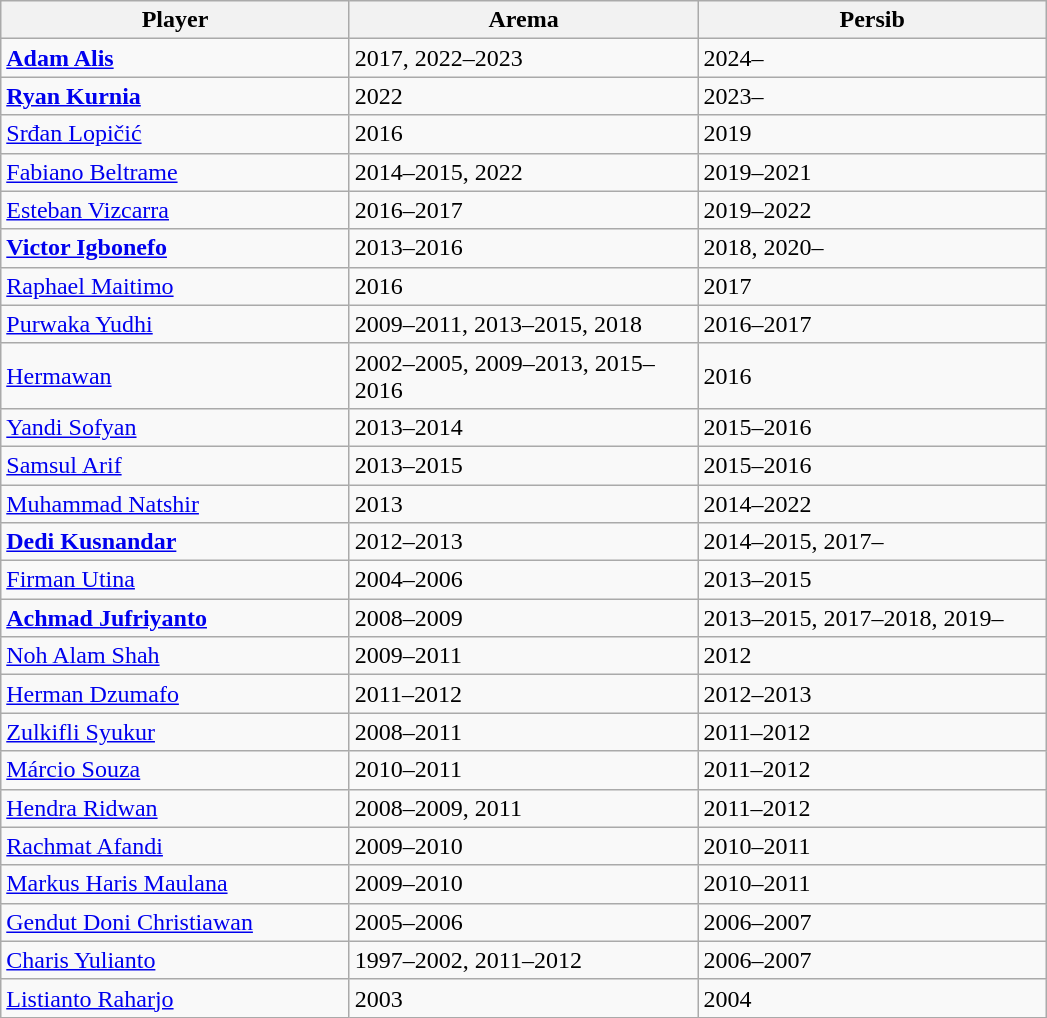<table class="wikitable">
<tr>
<th scope="col" style="width: 225px;">Player</th>
<th scope="col" style="width: 225px;">Arema</th>
<th scope="col" style="width: 225px;">Persib</th>
</tr>
<tr>
<td align="left"> <strong><a href='#'>Adam Alis</a></strong></td>
<td>2017, 2022–2023</td>
<td>2024–</td>
</tr>
<tr>
<td align="left"> <strong><a href='#'>Ryan Kurnia</a></strong></td>
<td>2022</td>
<td>2023–</td>
</tr>
<tr>
<td align="left"> <a href='#'>Srđan Lopičić</a></td>
<td>2016</td>
<td>2019</td>
</tr>
<tr>
<td align="left">  <a href='#'>Fabiano Beltrame</a></td>
<td>2014–2015, 2022</td>
<td>2019–2021</td>
</tr>
<tr>
<td align="left">  <a href='#'>Esteban Vizcarra</a></td>
<td>2016–2017</td>
<td>2019–2022</td>
</tr>
<tr>
<td align="left">  <strong><a href='#'>Victor Igbonefo</a></strong></td>
<td>2013–2016</td>
<td>2018, 2020–</td>
</tr>
<tr>
<td align="left">  <a href='#'>Raphael Maitimo</a></td>
<td>2016</td>
<td>2017</td>
</tr>
<tr>
<td align="left"> <a href='#'>Purwaka Yudhi</a></td>
<td>2009–2011, 2013–2015, 2018</td>
<td>2016–2017</td>
</tr>
<tr>
<td align="left"> <a href='#'>Hermawan</a></td>
<td>2002–2005, 2009–2013, 2015–2016</td>
<td>2016</td>
</tr>
<tr>
<td align="left"> <a href='#'>Yandi Sofyan</a></td>
<td>2013–2014</td>
<td>2015–2016</td>
</tr>
<tr>
<td align="left"> <a href='#'>Samsul Arif</a></td>
<td>2013–2015</td>
<td>2015–2016</td>
</tr>
<tr>
<td align="left"> <a href='#'>Muhammad Natshir</a></td>
<td>2013</td>
<td>2014–2022</td>
</tr>
<tr>
<td align="left"> <strong><a href='#'>Dedi Kusnandar</a></strong></td>
<td>2012–2013</td>
<td>2014–2015, 2017–</td>
</tr>
<tr>
<td align="left"> <a href='#'>Firman Utina</a></td>
<td>2004–2006</td>
<td>2013–2015</td>
</tr>
<tr>
<td align="left"> <strong><a href='#'>Achmad Jufriyanto</a></strong></td>
<td>2008–2009</td>
<td>2013–2015, 2017–2018, 2019–</td>
</tr>
<tr>
<td align="left"> <a href='#'>Noh Alam Shah</a></td>
<td>2009–2011</td>
<td>2012</td>
</tr>
<tr>
<td align="left">  <a href='#'>Herman Dzumafo</a></td>
<td>2011–2012</td>
<td>2012–2013</td>
</tr>
<tr>
<td align="left"> <a href='#'>Zulkifli Syukur</a></td>
<td>2008–2011</td>
<td>2011–2012</td>
</tr>
<tr>
<td align="left"> <a href='#'>Márcio Souza</a></td>
<td>2010–2011</td>
<td>2011–2012</td>
</tr>
<tr>
<td align="left"> <a href='#'>Hendra Ridwan</a></td>
<td>2008–2009, 2011</td>
<td>2011–2012</td>
</tr>
<tr>
<td align="left"> <a href='#'>Rachmat Afandi</a></td>
<td>2009–2010</td>
<td>2010–2011</td>
</tr>
<tr>
<td align="left"> <a href='#'>Markus Haris Maulana</a></td>
<td>2009–2010</td>
<td>2010–2011</td>
</tr>
<tr>
<td align="left"> <a href='#'>Gendut Doni Christiawan</a></td>
<td>2005–2006</td>
<td>2006–2007</td>
</tr>
<tr>
<td align="left"> <a href='#'>Charis Yulianto</a></td>
<td>1997–2002, 2011–2012</td>
<td>2006–2007</td>
</tr>
<tr>
<td align="left"> <a href='#'>Listianto Raharjo</a></td>
<td>2003</td>
<td>2004</td>
</tr>
</table>
